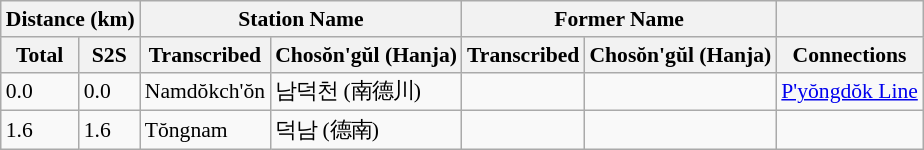<table class="wikitable" style="font-size:90%;">
<tr>
<th colspan="2">Distance (km)</th>
<th colspan="2">Station Name</th>
<th colspan="2">Former Name</th>
<th></th>
</tr>
<tr>
<th>Total</th>
<th>S2S</th>
<th>Transcribed</th>
<th>Chosŏn'gŭl (Hanja)</th>
<th>Transcribed</th>
<th>Chosŏn'gŭl (Hanja)</th>
<th>Connections</th>
</tr>
<tr>
<td>0.0</td>
<td>0.0</td>
<td>Namdŏkch'ŏn</td>
<td>남덕천 (南德川)</td>
<td></td>
<td></td>
<td><a href='#'>P'yŏngdŏk Line</a></td>
</tr>
<tr>
<td>1.6</td>
<td>1.6</td>
<td>Tŏngnam</td>
<td>덕남 (德南)</td>
<td></td>
<td></td>
<td></td>
</tr>
</table>
